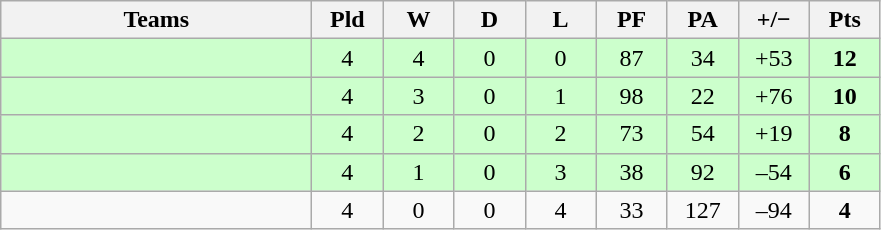<table class="wikitable" style="text-align: center;">
<tr>
<th width="200">Teams</th>
<th width="40">Pld</th>
<th width="40">W</th>
<th width="40">D</th>
<th width="40">L</th>
<th width="40">PF</th>
<th width="40">PA</th>
<th width="40">+/−</th>
<th width="40">Pts</th>
</tr>
<tr bgcolor=ccffcc>
<td align=left></td>
<td>4</td>
<td>4</td>
<td>0</td>
<td>0</td>
<td>87</td>
<td>34</td>
<td>+53</td>
<td><strong>12</strong></td>
</tr>
<tr bgcolor=ccffcc>
<td align=left></td>
<td>4</td>
<td>3</td>
<td>0</td>
<td>1</td>
<td>98</td>
<td>22</td>
<td>+76</td>
<td><strong>10</strong></td>
</tr>
<tr bgcolor=ccffcc>
<td align=left></td>
<td>4</td>
<td>2</td>
<td>0</td>
<td>2</td>
<td>73</td>
<td>54</td>
<td>+19</td>
<td><strong>8</strong></td>
</tr>
<tr bgcolor=ccffcc>
<td align=left></td>
<td>4</td>
<td>1</td>
<td>0</td>
<td>3</td>
<td>38</td>
<td>92</td>
<td>–54</td>
<td><strong>6</strong></td>
</tr>
<tr>
<td align=left></td>
<td>4</td>
<td>0</td>
<td>0</td>
<td>4</td>
<td>33</td>
<td>127</td>
<td>–94</td>
<td><strong>4</strong></td>
</tr>
</table>
